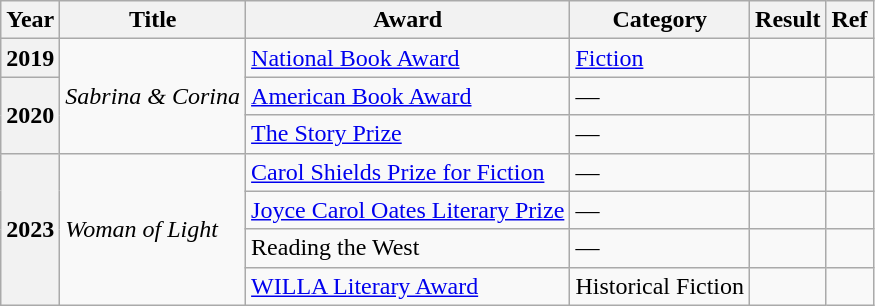<table class="wikitable sortable">
<tr>
<th>Year</th>
<th>Title</th>
<th>Award</th>
<th>Category</th>
<th>Result</th>
<th>Ref</th>
</tr>
<tr>
<th>2019</th>
<td rowspan="3"><em>Sabrina & Corina</em></td>
<td><a href='#'>National Book Award</a></td>
<td><a href='#'>Fiction</a></td>
<td></td>
<td></td>
</tr>
<tr>
<th rowspan="2">2020</th>
<td><a href='#'>American Book Award</a></td>
<td>—</td>
<td></td>
<td></td>
</tr>
<tr>
<td><a href='#'>The Story Prize</a></td>
<td>—</td>
<td></td>
<td></td>
</tr>
<tr>
<th rowspan="4">2023</th>
<td rowspan="4"><em>Woman of Light</em></td>
<td><a href='#'>Carol Shields Prize for Fiction</a></td>
<td>—</td>
<td></td>
<td></td>
</tr>
<tr>
<td><a href='#'>Joyce Carol Oates Literary Prize</a></td>
<td>—</td>
<td></td>
<td></td>
</tr>
<tr>
<td>Reading the West</td>
<td>—</td>
<td></td>
<td></td>
</tr>
<tr>
<td><a href='#'>WILLA Literary Award</a></td>
<td>Historical Fiction</td>
<td></td>
<td></td>
</tr>
</table>
